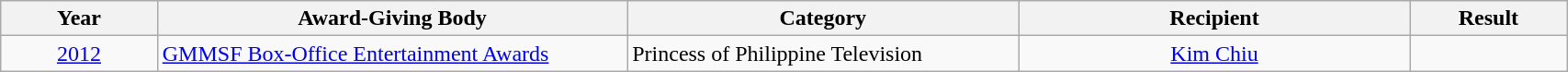<table width="90%" class="wikitable sortable">
<tr>
<th width="10%">Year</th>
<th width="30%">Award-Giving Body</th>
<th width="25%">Category</th>
<th width="25%">Recipient</th>
<th width="10%">Result</th>
</tr>
<tr>
<td rowspan="1" align="center"><a href='#'>2012</a></td>
<td rowspan="1" align="left"><a href='#'>GMMSF Box-Office Entertainment Awards</a></td>
<td align="left">Princess of Philippine Television</td>
<td align="center"><a href='#'>Kim Chiu</a></td>
<td></td>
</tr>
</table>
